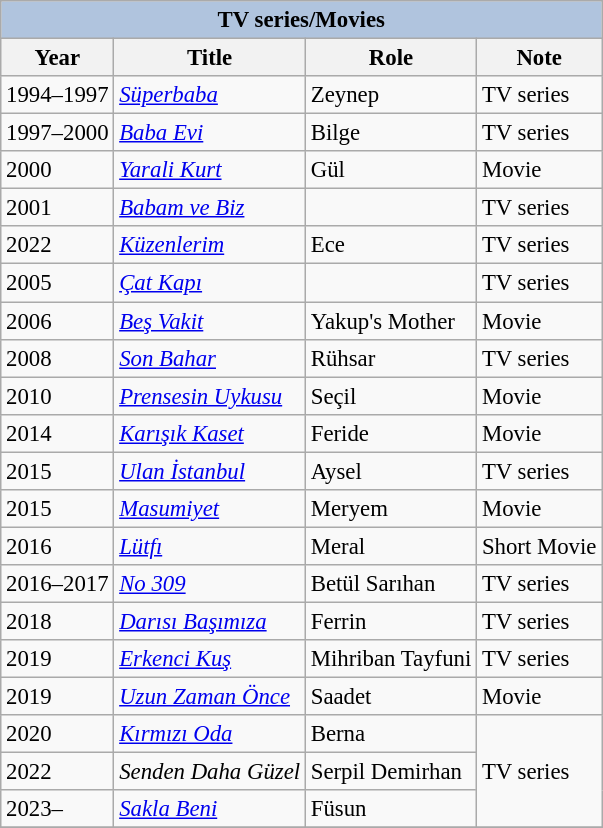<table class="wikitable" style="font-size: 95%;">
<tr>
<th colspan="4" style="background:LightSteelBlue">TV series/Movies</th>
</tr>
<tr>
<th>Year</th>
<th>Title</th>
<th>Role</th>
<th>Note</th>
</tr>
<tr>
<td>1994–1997</td>
<td><em><a href='#'>Süperbaba</a></em></td>
<td>Zeynep</td>
<td>TV series</td>
</tr>
<tr>
<td>1997–2000</td>
<td><em><a href='#'>Baba Evi</a></em></td>
<td>Bilge</td>
<td>TV series</td>
</tr>
<tr>
<td>2000</td>
<td><em><a href='#'>Yarali Kurt</a></em></td>
<td>Gül</td>
<td>Movie</td>
</tr>
<tr>
<td>2001</td>
<td><em><a href='#'>Babam ve Biz</a></em></td>
<td></td>
<td>TV series</td>
</tr>
<tr>
<td>2022</td>
<td><em><a href='#'>Küzenlerim</a></em></td>
<td>Ece</td>
<td>TV series</td>
</tr>
<tr>
<td>2005</td>
<td><em><a href='#'>Çat Kapı</a></em></td>
<td></td>
<td>TV series</td>
</tr>
<tr>
<td>2006</td>
<td><em><a href='#'>Beş Vakit</a></em></td>
<td>Yakup's Mother</td>
<td>Movie</td>
</tr>
<tr>
<td>2008</td>
<td><em><a href='#'>Son Bahar</a></em></td>
<td>Rühsar</td>
<td>TV series</td>
</tr>
<tr>
<td>2010</td>
<td><em><a href='#'>Prensesin Uykusu</a></em></td>
<td>Seçil</td>
<td>Movie</td>
</tr>
<tr>
<td>2014</td>
<td><em><a href='#'>Karışık Kaset</a></em></td>
<td>Feride</td>
<td>Movie</td>
</tr>
<tr>
<td>2015</td>
<td><em><a href='#'>Ulan İstanbul</a></em></td>
<td>Aysel</td>
<td>TV series</td>
</tr>
<tr>
<td>2015</td>
<td><em><a href='#'>Masumiyet</a></em></td>
<td>Meryem</td>
<td>Movie</td>
</tr>
<tr>
<td>2016</td>
<td><em><a href='#'>Lütfı</a></em></td>
<td>Meral</td>
<td>Short Movie</td>
</tr>
<tr>
<td>2016–2017</td>
<td><em><a href='#'>No 309</a></em></td>
<td>Betül Sarıhan</td>
<td>TV series</td>
</tr>
<tr>
<td>2018</td>
<td><em><a href='#'>Darısı Başımıza</a></em></td>
<td>Ferrin</td>
<td>TV series</td>
</tr>
<tr>
<td>2019</td>
<td><em><a href='#'>Erkenci Kuş</a></em></td>
<td>Mihriban Tayfuni</td>
<td>TV series</td>
</tr>
<tr>
<td>2019</td>
<td><em><a href='#'>Uzun Zaman Önce</a></em></td>
<td>Saadet</td>
<td>Movie</td>
</tr>
<tr>
<td>2020</td>
<td><em><a href='#'>Kırmızı Oda</a></em></td>
<td>Berna</td>
<td rowspan="3">TV series</td>
</tr>
<tr>
<td>2022</td>
<td><em>Senden Daha Güzel</em></td>
<td>Serpil Demirhan</td>
</tr>
<tr>
<td>2023–</td>
<td><em><a href='#'>Sakla Beni</a></em></td>
<td>Füsun</td>
</tr>
<tr>
</tr>
</table>
